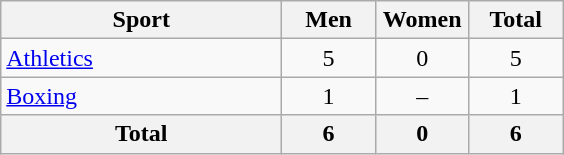<table class="wikitable sortable" style="text-align:center;">
<tr>
<th width=180>Sport</th>
<th width=55>Men</th>
<th width=55>Women</th>
<th width=55>Total</th>
</tr>
<tr>
<td align=left><a href='#'>Athletics</a></td>
<td>5</td>
<td>0</td>
<td>5</td>
</tr>
<tr>
<td align=left><a href='#'>Boxing</a></td>
<td>1</td>
<td>–</td>
<td>1</td>
</tr>
<tr>
<th>Total</th>
<th>6</th>
<th>0</th>
<th>6</th>
</tr>
</table>
